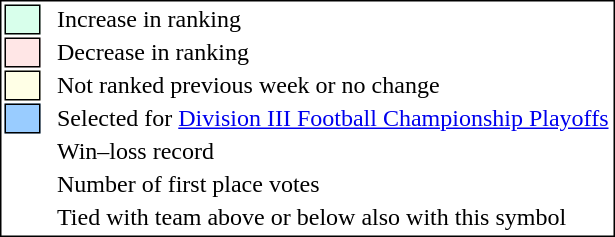<table style="border:1px solid black;">
<tr>
<td style="background:#D8FFEB; width:20px; border:1px solid black;"></td>
<td> </td>
<td>Increase in ranking</td>
</tr>
<tr>
<td style="background:#FFE6E6; width:20px; border:1px solid black;"></td>
<td> </td>
<td>Decrease in ranking</td>
</tr>
<tr>
<td style="background:#FFFFE6; width:20px; border:1px solid black;"></td>
<td> </td>
<td>Not ranked previous week or no change</td>
</tr>
<tr>
<td style="background:#9cf; width:20px; border:1px solid black;"></td>
<td> </td>
<td>Selected for <a href='#'>Division III Football Championship Playoffs</a></td>
</tr>
<tr>
<td></td>
<td> </td>
<td>Win–loss record</td>
</tr>
<tr>
<td></td>
<td> </td>
<td>Number of first place votes</td>
</tr>
<tr>
<td></td>
<td></td>
<td>Tied with team above or below also with this symbol</td>
</tr>
</table>
